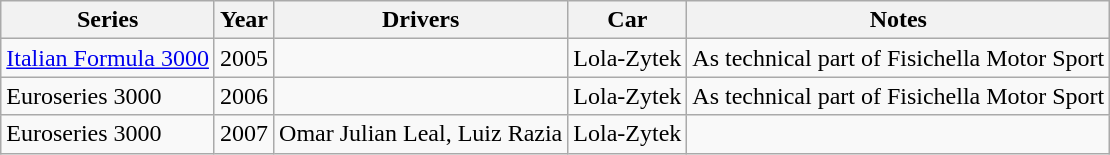<table class="wikitable">
<tr>
<th>Series</th>
<th>Year</th>
<th>Drivers</th>
<th>Car</th>
<th>Notes</th>
</tr>
<tr>
<td><a href='#'>Italian Formula 3000</a></td>
<td>2005</td>
<td></td>
<td>Lola-Zytek</td>
<td>As technical part of Fisichella Motor Sport</td>
</tr>
<tr>
<td>Euroseries 3000</td>
<td>2006</td>
<td></td>
<td>Lola-Zytek</td>
<td>As technical part of Fisichella Motor Sport</td>
</tr>
<tr>
<td>Euroseries  3000</td>
<td>2007</td>
<td>Omar Julian Leal, Luiz Razia</td>
<td>Lola-Zytek</td>
<td></td>
</tr>
</table>
